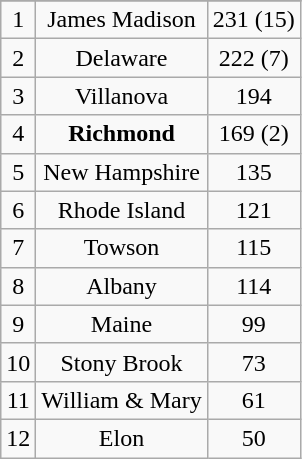<table class="wikitable">
<tr align="center">
</tr>
<tr align="center">
<td>1</td>
<td>James Madison</td>
<td>231 (15)</td>
</tr>
<tr align="center">
<td>2</td>
<td>Delaware</td>
<td>222 (7)</td>
</tr>
<tr align="center">
<td>3</td>
<td>Villanova</td>
<td>194</td>
</tr>
<tr align="center">
<td>4</td>
<td><strong>Richmond</strong></td>
<td>169 (2)</td>
</tr>
<tr align="center">
<td>5</td>
<td>New Hampshire</td>
<td>135</td>
</tr>
<tr align="center">
<td>6</td>
<td>Rhode Island</td>
<td>121</td>
</tr>
<tr align="center">
<td>7</td>
<td>Towson</td>
<td>115</td>
</tr>
<tr align="center">
<td>8</td>
<td>Albany</td>
<td>114</td>
</tr>
<tr align="center">
<td>9</td>
<td>Maine</td>
<td>99</td>
</tr>
<tr align="center">
<td>10</td>
<td>Stony Brook</td>
<td>73</td>
</tr>
<tr align="center">
<td>11</td>
<td>William & Mary</td>
<td>61</td>
</tr>
<tr align="center">
<td>12</td>
<td>Elon</td>
<td>50</td>
</tr>
</table>
